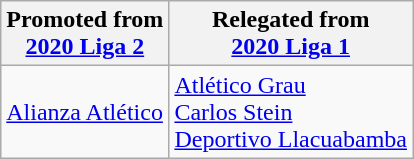<table class="wikitable">
<tr>
<th>Promoted from<br><a href='#'>2020 Liga 2</a></th>
<th>Relegated from<br><a href='#'>2020 Liga 1</a></th>
</tr>
<tr>
<td> <a href='#'>Alianza Atlético</a> </td>
<td> <a href='#'>Atlético Grau</a> <br> <a href='#'>Carlos Stein</a> <br> <a href='#'>Deportivo Llacuabamba</a> </td>
</tr>
</table>
